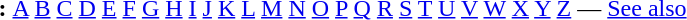<table id="toc" border="0">
<tr>
<th>:</th>
<td><a href='#'>A</a> <a href='#'>B</a> <a href='#'>C</a> <a href='#'>D</a> <a href='#'>E</a> <a href='#'>F</a> <a href='#'>G</a> <a href='#'>H</a> <a href='#'>I</a> <a href='#'>J</a> <a href='#'>K</a> <a href='#'>L</a> <a href='#'>M</a> <a href='#'>N</a> <a href='#'>O</a> <a href='#'>P</a> <a href='#'>Q</a> <a href='#'>R</a> <a href='#'>S</a> <a href='#'>T</a> <a href='#'>U</a> <a href='#'>V</a> <a href='#'>W</a> <a href='#'>X</a> <a href='#'>Y</a>  <a href='#'>Z</a> — <a href='#'>See also</a></td>
</tr>
</table>
